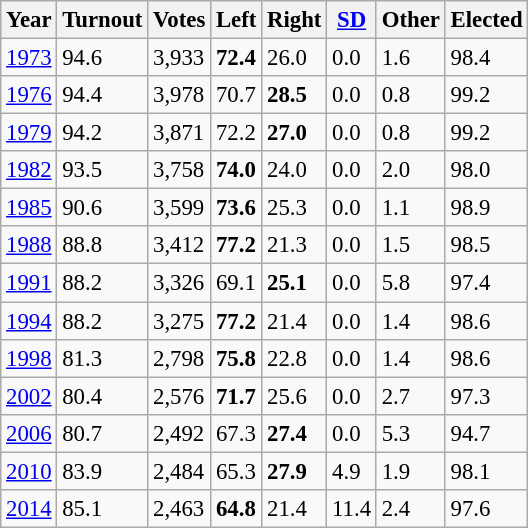<table class="wikitable sortable" style="font-size: 95%;">
<tr>
<th>Year</th>
<th>Turnout</th>
<th>Votes</th>
<th>Left</th>
<th>Right</th>
<th><a href='#'>SD</a></th>
<th>Other</th>
<th>Elected</th>
</tr>
<tr>
<td><a href='#'>1973</a></td>
<td>94.6</td>
<td>3,933</td>
<td><strong>72.4</strong></td>
<td>26.0</td>
<td>0.0</td>
<td>1.6</td>
<td>98.4</td>
</tr>
<tr>
<td><a href='#'>1976</a></td>
<td>94.4</td>
<td>3,978</td>
<td>70.7</td>
<td><strong>28.5</strong></td>
<td>0.0</td>
<td>0.8</td>
<td>99.2</td>
</tr>
<tr>
<td><a href='#'>1979</a></td>
<td>94.2</td>
<td>3,871</td>
<td>72.2</td>
<td><strong>27.0</strong></td>
<td>0.0</td>
<td>0.8</td>
<td>99.2</td>
</tr>
<tr>
<td><a href='#'>1982</a></td>
<td>93.5</td>
<td>3,758</td>
<td><strong>74.0</strong></td>
<td>24.0</td>
<td>0.0</td>
<td>2.0</td>
<td>98.0</td>
</tr>
<tr>
<td><a href='#'>1985</a></td>
<td>90.6</td>
<td>3,599</td>
<td><strong>73.6</strong></td>
<td>25.3</td>
<td>0.0</td>
<td>1.1</td>
<td>98.9</td>
</tr>
<tr>
<td><a href='#'>1988</a></td>
<td>88.8</td>
<td>3,412</td>
<td><strong>77.2</strong></td>
<td>21.3</td>
<td>0.0</td>
<td>1.5</td>
<td>98.5</td>
</tr>
<tr>
<td><a href='#'>1991</a></td>
<td>88.2</td>
<td>3,326</td>
<td>69.1</td>
<td><strong>25.1</strong></td>
<td>0.0</td>
<td>5.8</td>
<td>97.4</td>
</tr>
<tr>
<td><a href='#'>1994</a></td>
<td>88.2</td>
<td>3,275</td>
<td><strong>77.2</strong></td>
<td>21.4</td>
<td>0.0</td>
<td>1.4</td>
<td>98.6</td>
</tr>
<tr>
<td><a href='#'>1998</a></td>
<td>81.3</td>
<td>2,798</td>
<td><strong>75.8</strong></td>
<td>22.8</td>
<td>0.0</td>
<td>1.4</td>
<td>98.6</td>
</tr>
<tr>
<td><a href='#'>2002</a></td>
<td>80.4</td>
<td>2,576</td>
<td><strong>71.7</strong></td>
<td>25.6</td>
<td>0.0</td>
<td>2.7</td>
<td>97.3</td>
</tr>
<tr>
<td><a href='#'>2006</a></td>
<td>80.7</td>
<td>2,492</td>
<td>67.3</td>
<td><strong>27.4</strong></td>
<td>0.0</td>
<td>5.3</td>
<td>94.7</td>
</tr>
<tr>
<td><a href='#'>2010</a></td>
<td>83.9</td>
<td>2,484</td>
<td>65.3</td>
<td><strong>27.9</strong></td>
<td>4.9</td>
<td>1.9</td>
<td>98.1</td>
</tr>
<tr>
<td><a href='#'>2014</a></td>
<td>85.1</td>
<td>2,463</td>
<td><strong>64.8</strong></td>
<td>21.4</td>
<td>11.4</td>
<td>2.4</td>
<td>97.6</td>
</tr>
</table>
